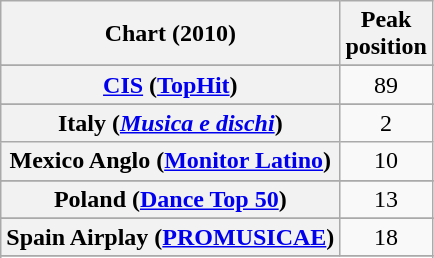<table class="wikitable sortable plainrowheaders" style="text-align:center">
<tr>
<th>Chart (2010)</th>
<th>Peak<br>position</th>
</tr>
<tr>
</tr>
<tr>
</tr>
<tr>
</tr>
<tr>
</tr>
<tr>
</tr>
<tr>
<th scope="row"><a href='#'>CIS</a> (<a href='#'>TopHit</a>)</th>
<td>89</td>
</tr>
<tr>
</tr>
<tr>
</tr>
<tr>
</tr>
<tr>
</tr>
<tr>
</tr>
<tr>
</tr>
<tr>
</tr>
<tr>
<th scope="row">Italy (<em><a href='#'>Musica e dischi</a></em>)</th>
<td>2</td>
</tr>
<tr>
<th scope="row">Mexico Anglo (<a href='#'>Monitor Latino</a>)</th>
<td style="text-align:center;">10</td>
</tr>
<tr>
</tr>
<tr>
</tr>
<tr>
</tr>
<tr>
<th scope="row">Poland (<a href='#'>Dance Top 50</a>)</th>
<td>13</td>
</tr>
<tr>
</tr>
<tr>
</tr>
<tr>
</tr>
<tr>
<th scope="row">Spain Airplay (<a href='#'>PROMUSICAE</a>)</th>
<td>18</td>
</tr>
<tr>
</tr>
<tr>
</tr>
<tr>
</tr>
<tr>
</tr>
<tr>
</tr>
<tr>
</tr>
<tr>
</tr>
</table>
